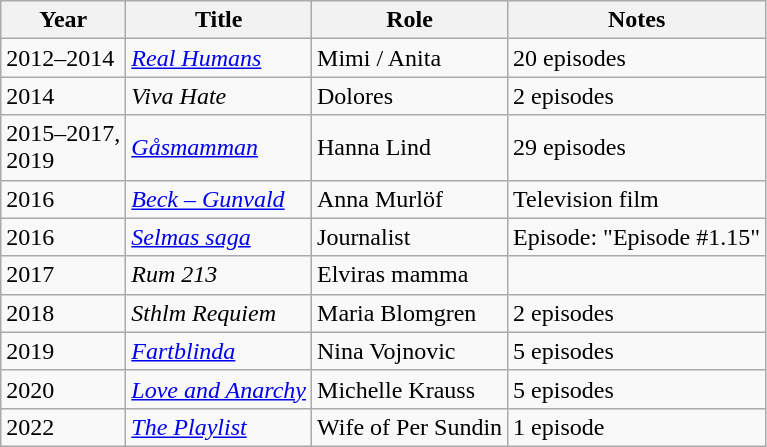<table class="wikitable sortable">
<tr>
<th>Year</th>
<th>Title</th>
<th>Role</th>
<th>Notes</th>
</tr>
<tr>
<td>2012–2014</td>
<td><em><a href='#'>Real Humans</a></em></td>
<td>Mimi / Anita</td>
<td>20 episodes</td>
</tr>
<tr>
<td>2014</td>
<td><em>Viva Hate</em></td>
<td>Dolores</td>
<td>2 episodes</td>
</tr>
<tr>
<td>2015–2017,<br>2019</td>
<td><em><a href='#'>Gåsmamman</a></em></td>
<td>Hanna Lind</td>
<td>29 episodes</td>
</tr>
<tr>
<td>2016</td>
<td><em><a href='#'>Beck – Gunvald</a></em></td>
<td>Anna Murlöf</td>
<td>Television film</td>
</tr>
<tr>
<td>2016</td>
<td><em><a href='#'>Selmas saga</a></em></td>
<td>Journalist</td>
<td>Episode: "Episode #1.15"</td>
</tr>
<tr>
<td>2017</td>
<td><em>Rum 213</em></td>
<td>Elviras mamma</td>
<td></td>
</tr>
<tr>
<td>2018</td>
<td><em>Sthlm Requiem</em></td>
<td>Maria Blomgren</td>
<td>2 episodes</td>
</tr>
<tr>
<td>2019</td>
<td><em><a href='#'>Fartblinda</a></em></td>
<td>Nina Vojnovic</td>
<td>5 episodes</td>
</tr>
<tr>
<td>2020</td>
<td><em><a href='#'>Love and Anarchy</a></em></td>
<td>Michelle Krauss</td>
<td>5 episodes</td>
</tr>
<tr>
<td>2022</td>
<td><em><a href='#'>The Playlist</a></em></td>
<td>Wife of Per Sundin</td>
<td>1 episode</td>
</tr>
</table>
